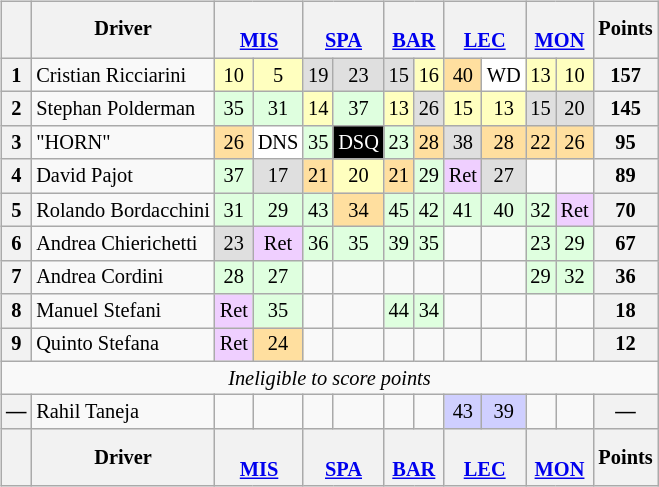<table>
<tr>
<td valign="top"><br><table class="wikitable" style="font-size:85%; text-align:center;">
<tr>
<th></th>
<th>Driver</th>
<th colspan="2"><br><a href='#'>MIS</a></th>
<th colspan="2"><br><a href='#'>SPA</a></th>
<th colspan="2"><br><a href='#'>BAR</a></th>
<th colspan="2"><br><a href='#'>LEC</a></th>
<th colspan="2"><br><a href='#'>MON</a></th>
<th>Points</th>
</tr>
<tr>
<th>1</th>
<td align="left"> Cristian Ricciarini</td>
<td style="background:#ffffbf;">10</td>
<td style="background:#ffffbf;">5</td>
<td style="background:#dfdfdf;">19</td>
<td style="background:#dfdfdf;">23</td>
<td style="background:#dfdfdf;">15</td>
<td style="background:#ffffbf;">16</td>
<td style="background:#ffdf9f;">40</td>
<td style="background:#ffffff;">WD</td>
<td style="background:#ffffbf;">13</td>
<td style="background:#ffffbf;">10</td>
<th>157</th>
</tr>
<tr>
<th>2</th>
<td align="left"> Stephan Polderman</td>
<td style="background:#dfffdf;">35</td>
<td style="background:#dfffdf;">31</td>
<td style="background:#ffffbf;">14</td>
<td style="background:#dfffdf;">37</td>
<td style="background:#ffffbf;">13</td>
<td style="background:#dfdfdf;">26</td>
<td style="background:#ffffbf;">15</td>
<td style="background:#ffffbf;">13</td>
<td style="background:#dfdfdf;">15</td>
<td style="background:#dfdfdf;">20</td>
<th>145</th>
</tr>
<tr>
<th>3</th>
<td align="left"> "HORN"</td>
<td style="background:#ffdf9f;">26</td>
<td style="background:#ffffff;">DNS</td>
<td style="background:#dfffdf;">35</td>
<td style="background:#000000; color:#ffffff">DSQ</td>
<td style="background:#dfffdf;">23</td>
<td style="background:#ffdf9f;">28</td>
<td style="background:#dfdfdf;">38</td>
<td style="background:#ffdf9f;">28</td>
<td style="background:#ffdf9f;">22</td>
<td style="background:#ffdf9f;">26</td>
<th>95</th>
</tr>
<tr>
<th>4</th>
<td align="left"> David Pajot</td>
<td style="background:#dfffdf;">37</td>
<td style="background:#dfdfdf;">17</td>
<td style="background:#ffdf9f;">21</td>
<td style="background:#ffffbf;">20</td>
<td style="background:#ffdf9f;">21</td>
<td style="background:#dfffdf;">29</td>
<td style="background:#efcfff;">Ret</td>
<td style="background:#dfdfdf;">27</td>
<td></td>
<td></td>
<th>89</th>
</tr>
<tr>
<th>5</th>
<td align="left"> Rolando Bordacchini</td>
<td style="background:#dfffdf;">31</td>
<td style="background:#dfffdf;">29</td>
<td style="background:#dfffdf;">43</td>
<td style="background:#ffdf9f;">34</td>
<td style="background:#dfffdf;">45</td>
<td style="background:#dfffdf;">42</td>
<td style="background:#dfffdf;">41</td>
<td style="background:#dfffdf;">40</td>
<td style="background:#dfffdf;">32</td>
<td style="background:#efcfff;">Ret</td>
<th>70</th>
</tr>
<tr>
<th>6</th>
<td align="left"> Andrea Chierichetti</td>
<td style="background:#dfdfdf;">23</td>
<td style="background:#efcfff;">Ret</td>
<td style="background:#dfffdf;">36</td>
<td style="background:#dfffdf;">35</td>
<td style="background:#dfffdf;">39</td>
<td style="background:#dfffdf;">35</td>
<td></td>
<td></td>
<td style="background:#dfffdf;">23</td>
<td style="background:#dfffdf;">29</td>
<th>67</th>
</tr>
<tr>
<th>7</th>
<td align="left"> Andrea Cordini</td>
<td style="background:#dfffdf;">28</td>
<td style="background:#dfffdf;">27</td>
<td></td>
<td></td>
<td></td>
<td></td>
<td></td>
<td></td>
<td style="background:#dfffdf;">29</td>
<td style="background:#dfffdf;">32</td>
<th>36</th>
</tr>
<tr>
<th>8</th>
<td align="left"> Manuel Stefani</td>
<td style="background:#efcfff;">Ret</td>
<td style="background:#dfffdf;">35</td>
<td></td>
<td></td>
<td style="background:#dfffdf;">44</td>
<td style="background:#dfffdf;">34</td>
<td></td>
<td></td>
<td></td>
<td></td>
<th>18</th>
</tr>
<tr>
<th>9</th>
<td align="left"> Quinto Stefana</td>
<td style="background:#efcfff;">Ret</td>
<td style="background:#ffdf9f;">24</td>
<td></td>
<td></td>
<td></td>
<td></td>
<td></td>
<td></td>
<td></td>
<td></td>
<th>12</th>
</tr>
<tr>
<td colspan=22><em>Ineligible to score points</em></td>
</tr>
<tr>
<th>—</th>
<td align="left"> Rahil Taneja</td>
<td></td>
<td></td>
<td></td>
<td></td>
<td></td>
<td></td>
<td style="background:#cfcfff;">43</td>
<td style="background:#cfcfff;">39</td>
<td></td>
<td></td>
<th>—</th>
</tr>
<tr>
<th></th>
<th>Driver</th>
<th colspan="2"><br><a href='#'>MIS</a></th>
<th colspan="2"><br><a href='#'>SPA</a></th>
<th colspan="2"><br><a href='#'>BAR</a></th>
<th colspan="2"><br><a href='#'>LEC</a></th>
<th colspan="2"><br><a href='#'>MON</a></th>
<th>Points</th>
</tr>
</table>
</td>
</tr>
</table>
